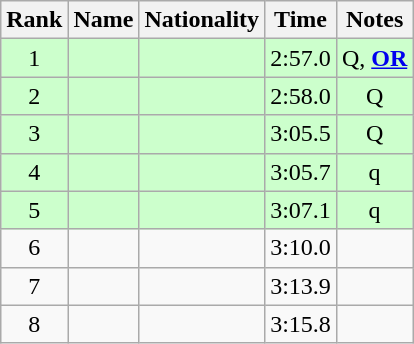<table class="wikitable sortable" style="text-align:center">
<tr>
<th>Rank</th>
<th>Name</th>
<th>Nationality</th>
<th>Time</th>
<th class="unsortable">Notes</th>
</tr>
<tr bgcolor="#ccffcc">
<td>1</td>
<td align="left"></td>
<td align="left"></td>
<td>2:57.0</td>
<td>Q, <strong><a href='#'>OR</a></strong></td>
</tr>
<tr bgcolor="#ccffcc">
<td>2</td>
<td align="left"></td>
<td align="left"></td>
<td>2:58.0</td>
<td>Q</td>
</tr>
<tr bgcolor="#ccffcc">
<td>3</td>
<td align="left"></td>
<td align="left"></td>
<td>3:05.5</td>
<td>Q</td>
</tr>
<tr bgcolor="#ccffcc">
<td>4</td>
<td align="left"></td>
<td align="left"></td>
<td>3:05.7</td>
<td>q</td>
</tr>
<tr bgcolor="#ccffcc">
<td>5</td>
<td align="left"></td>
<td align="left"></td>
<td>3:07.1</td>
<td>q</td>
</tr>
<tr>
<td>6</td>
<td align="left"></td>
<td align="left"></td>
<td>3:10.0</td>
<td></td>
</tr>
<tr>
<td>7</td>
<td align="left"></td>
<td align="left"></td>
<td>3:13.9</td>
<td></td>
</tr>
<tr>
<td>8</td>
<td align="left"></td>
<td align="left"></td>
<td>3:15.8</td>
<td></td>
</tr>
</table>
